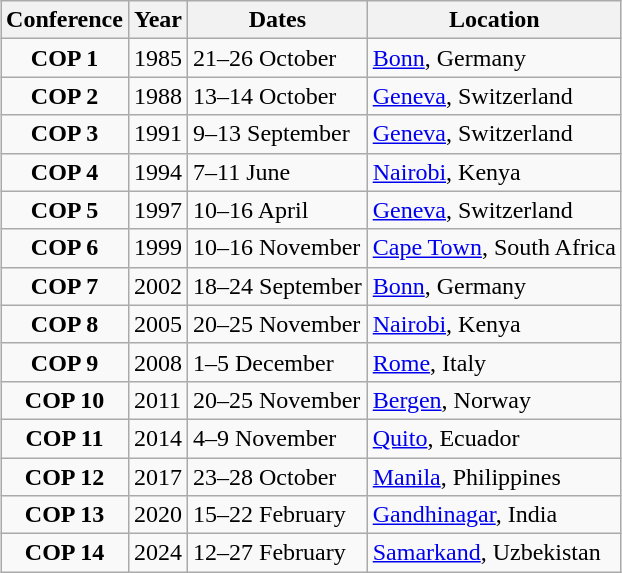<table class="wikitable" style="margin: 1em auto;">
<tr>
<th>Conference</th>
<th>Year</th>
<th>Dates</th>
<th>Location</th>
</tr>
<tr>
<td align=center><strong>COP 1</strong></td>
<td>1985</td>
<td>21–26 October</td>
<td> <a href='#'>Bonn</a>, Germany</td>
</tr>
<tr>
<td align=center><strong>COP 2</strong></td>
<td>1988</td>
<td>13–14 October</td>
<td> <a href='#'>Geneva</a>, Switzerland</td>
</tr>
<tr>
<td align=center><strong>COP 3</strong></td>
<td>1991</td>
<td>9–13 September</td>
<td> <a href='#'>Geneva</a>, Switzerland</td>
</tr>
<tr>
<td align=center><strong>COP 4</strong></td>
<td>1994</td>
<td>7–11 June</td>
<td> <a href='#'>Nairobi</a>, Kenya</td>
</tr>
<tr>
<td align=center><strong>COP 5</strong></td>
<td>1997</td>
<td>10–16 April</td>
<td> <a href='#'>Geneva</a>, Switzerland</td>
</tr>
<tr>
<td align=center><strong>COP 6</strong></td>
<td>1999</td>
<td>10–16 November</td>
<td> <a href='#'>Cape Town</a>, South Africa</td>
</tr>
<tr>
<td align=center><strong>COP 7</strong></td>
<td>2002</td>
<td>18–24 September</td>
<td> <a href='#'>Bonn</a>, Germany</td>
</tr>
<tr>
<td align=center><strong>COP 8</strong></td>
<td>2005</td>
<td>20–25 November</td>
<td> <a href='#'>Nairobi</a>, Kenya</td>
</tr>
<tr>
<td align=center><strong>COP 9</strong></td>
<td>2008</td>
<td>1–5 December</td>
<td> <a href='#'>Rome</a>, Italy</td>
</tr>
<tr>
<td align=center><strong>COP 10</strong></td>
<td>2011</td>
<td>20–25 November</td>
<td> <a href='#'>Bergen</a>, Norway</td>
</tr>
<tr>
<td align=center><strong>COP 11</strong></td>
<td>2014</td>
<td>4–9 November</td>
<td> <a href='#'>Quito</a>, Ecuador</td>
</tr>
<tr>
<td align=center><strong>COP 12</strong></td>
<td>2017</td>
<td>23–28 October</td>
<td> <a href='#'>Manila</a>, Philippines</td>
</tr>
<tr>
<td align=center><strong>COP 13</strong></td>
<td>2020</td>
<td>15–22 February</td>
<td> <a href='#'>Gandhinagar</a>, India</td>
</tr>
<tr>
<td align=center><strong>COP 14</strong></td>
<td>2024</td>
<td>12–27 February</td>
<td> <a href='#'>Samarkand</a>, Uzbekistan</td>
</tr>
</table>
